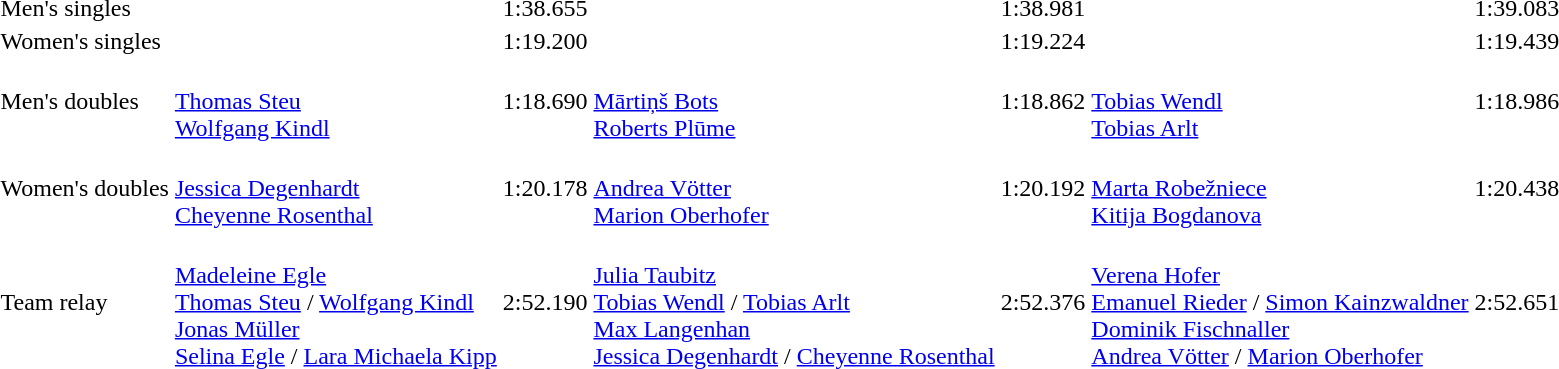<table>
<tr>
<td>Men's singles</td>
<td></td>
<td>1:38.655</td>
<td></td>
<td>1:38.981</td>
<td></td>
<td>1:39.083</td>
</tr>
<tr>
<td>Women's singles</td>
<td></td>
<td>1:19.200</td>
<td></td>
<td>1:19.224</td>
<td></td>
<td>1:19.439</td>
</tr>
<tr>
<td>Men's doubles</td>
<td><br><a href='#'>Thomas Steu</a><br><a href='#'>Wolfgang Kindl</a></td>
<td>1:18.690</td>
<td><br><a href='#'>Mārtiņš Bots</a><br><a href='#'>Roberts Plūme</a></td>
<td>1:18.862</td>
<td><br><a href='#'>Tobias Wendl</a><br><a href='#'>Tobias Arlt</a></td>
<td>1:18.986</td>
</tr>
<tr>
<td>Women's doubles</td>
<td><br><a href='#'>Jessica Degenhardt</a><br><a href='#'>Cheyenne Rosenthal</a></td>
<td>1:20.178</td>
<td><br><a href='#'>Andrea Vötter</a><br><a href='#'>Marion Oberhofer</a></td>
<td>1:20.192</td>
<td><br><a href='#'>Marta Robežniece</a><br><a href='#'>Kitija Bogdanova</a></td>
<td>1:20.438</td>
</tr>
<tr>
<td>Team relay</td>
<td><br><a href='#'>Madeleine Egle</a><br><a href='#'>Thomas Steu</a> / <a href='#'>Wolfgang Kindl</a><br><a href='#'>Jonas Müller</a><br><a href='#'>Selina Egle</a> / <a href='#'>Lara Michaela Kipp</a></td>
<td>2:52.190</td>
<td><br><a href='#'>Julia Taubitz</a><br><a href='#'>Tobias Wendl</a> / <a href='#'>Tobias Arlt</a><br><a href='#'>Max Langenhan</a><br><a href='#'>Jessica Degenhardt</a> / <a href='#'>Cheyenne Rosenthal</a></td>
<td>2:52.376</td>
<td><br><a href='#'>Verena Hofer</a><br><a href='#'>Emanuel Rieder</a> / <a href='#'>Simon Kainzwaldner</a><br><a href='#'>Dominik Fischnaller</a><br><a href='#'>Andrea Vötter</a> / <a href='#'>Marion Oberhofer</a></td>
<td>2:52.651</td>
</tr>
</table>
